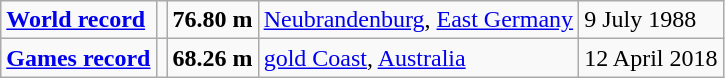<table class="wikitable">
<tr>
<td><a href='#'><strong>World record</strong></a></td>
<td></td>
<td><strong>76.80 m</strong></td>
<td><a href='#'>Neubrandenburg</a>, <a href='#'>East Germany</a></td>
<td>9 July 1988</td>
</tr>
<tr>
<td><a href='#'><strong>Games record</strong></a></td>
<td></td>
<td><strong>68.26 m</strong></td>
<td><a href='#'>gold Coast</a>, <a href='#'>Australia</a></td>
<td>12 April 2018</td>
</tr>
</table>
